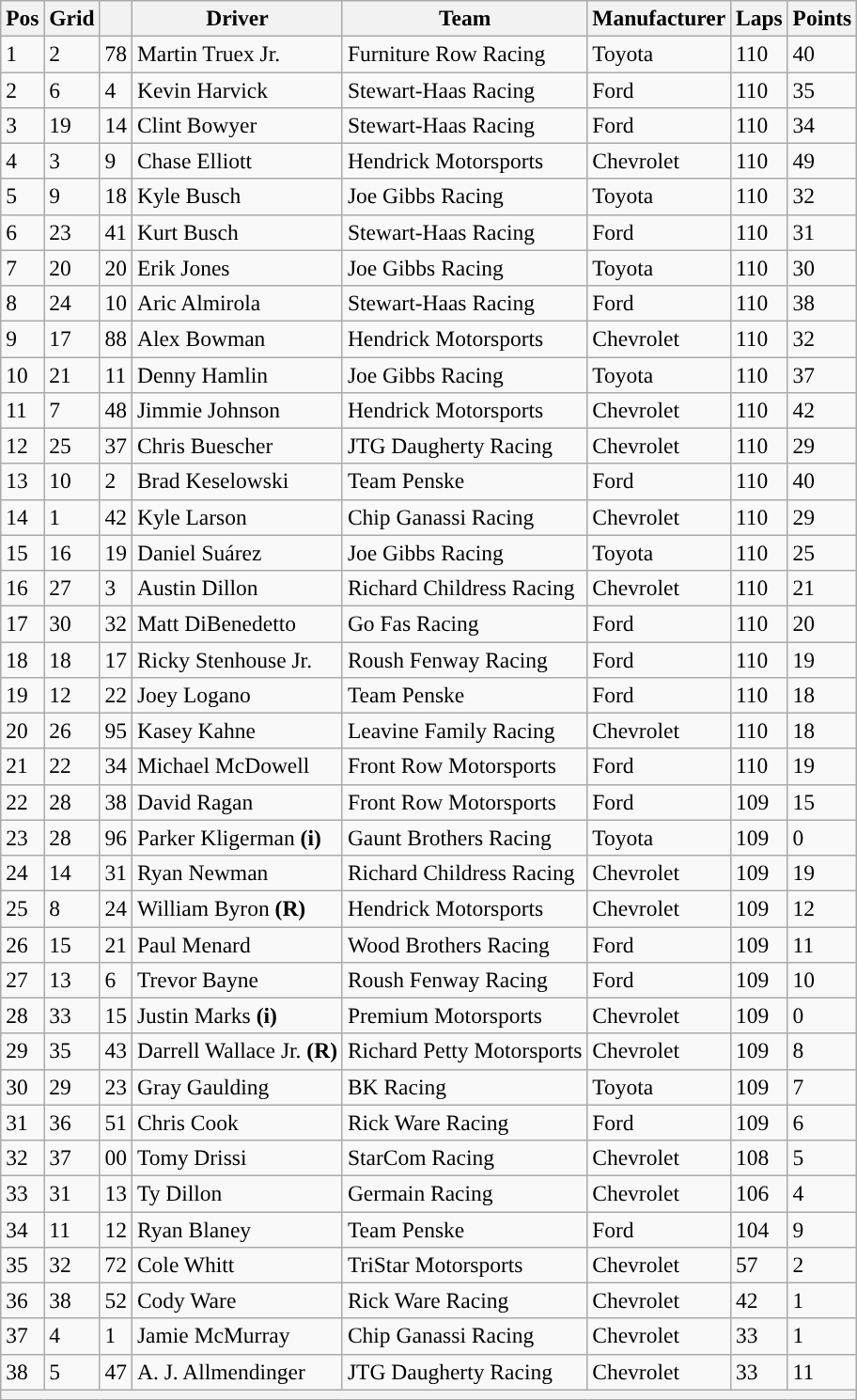<table class="wikitable" style="font-size:98%">
<tr>
<th>Pos</th>
<th>Grid</th>
<th></th>
<th>Driver</th>
<th>Team</th>
<th>Manufacturer</th>
<th>Laps</th>
<th>Points</th>
</tr>
<tr>
<td>1</td>
<td>2</td>
<td>78</td>
<td>Martin Truex Jr.</td>
<td>Furniture Row Racing</td>
<td>Toyota</td>
<td>110</td>
<td>40</td>
</tr>
<tr>
<td>2</td>
<td>6</td>
<td>4</td>
<td>Kevin Harvick</td>
<td>Stewart-Haas Racing</td>
<td>Ford</td>
<td>110</td>
<td>35</td>
</tr>
<tr>
<td>3</td>
<td>19</td>
<td>14</td>
<td>Clint Bowyer</td>
<td>Stewart-Haas Racing</td>
<td>Ford</td>
<td>110</td>
<td>34</td>
</tr>
<tr>
<td>4</td>
<td>3</td>
<td>9</td>
<td>Chase Elliott</td>
<td>Hendrick Motorsports</td>
<td>Chevrolet</td>
<td>110</td>
<td>49</td>
</tr>
<tr>
<td>5</td>
<td>9</td>
<td>18</td>
<td>Kyle Busch</td>
<td>Joe Gibbs Racing</td>
<td>Toyota</td>
<td>110</td>
<td>32</td>
</tr>
<tr>
<td>6</td>
<td>23</td>
<td>41</td>
<td>Kurt Busch</td>
<td>Stewart-Haas Racing</td>
<td>Ford</td>
<td>110</td>
<td>31</td>
</tr>
<tr>
<td>7</td>
<td>20</td>
<td>20</td>
<td>Erik Jones</td>
<td>Joe Gibbs Racing</td>
<td>Toyota</td>
<td>110</td>
<td>30</td>
</tr>
<tr>
<td>8</td>
<td>24</td>
<td>10</td>
<td>Aric Almirola</td>
<td>Stewart-Haas Racing</td>
<td>Ford</td>
<td>110</td>
<td>38</td>
</tr>
<tr>
<td>9</td>
<td>17</td>
<td>88</td>
<td>Alex Bowman</td>
<td>Hendrick Motorsports</td>
<td>Chevrolet</td>
<td>110</td>
<td>32</td>
</tr>
<tr>
<td>10</td>
<td>21</td>
<td>11</td>
<td>Denny Hamlin</td>
<td>Joe Gibbs Racing</td>
<td>Toyota</td>
<td>110</td>
<td>37</td>
</tr>
<tr>
<td>11</td>
<td>7</td>
<td>48</td>
<td>Jimmie Johnson</td>
<td>Hendrick Motorsports</td>
<td>Chevrolet</td>
<td>110</td>
<td>42</td>
</tr>
<tr>
<td>12</td>
<td>25</td>
<td>37</td>
<td>Chris Buescher</td>
<td>JTG Daugherty Racing</td>
<td>Chevrolet</td>
<td>110</td>
<td>29</td>
</tr>
<tr>
<td>13</td>
<td>10</td>
<td>2</td>
<td>Brad Keselowski</td>
<td>Team Penske</td>
<td>Ford</td>
<td>110</td>
<td>40</td>
</tr>
<tr>
<td>14</td>
<td>1</td>
<td>42</td>
<td>Kyle Larson</td>
<td>Chip Ganassi Racing</td>
<td>Chevrolet</td>
<td>110</td>
<td>29</td>
</tr>
<tr>
<td>15</td>
<td>16</td>
<td>19</td>
<td>Daniel Suárez</td>
<td>Joe Gibbs Racing</td>
<td>Toyota</td>
<td>110</td>
<td>25</td>
</tr>
<tr>
<td>16</td>
<td>27</td>
<td>3</td>
<td>Austin Dillon</td>
<td>Richard Childress Racing</td>
<td>Chevrolet</td>
<td>110</td>
<td>21</td>
</tr>
<tr>
<td>17</td>
<td>30</td>
<td>32</td>
<td>Matt DiBenedetto</td>
<td>Go Fas Racing</td>
<td>Ford</td>
<td>110</td>
<td>20</td>
</tr>
<tr>
<td>18</td>
<td>18</td>
<td>17</td>
<td>Ricky Stenhouse Jr.</td>
<td>Roush Fenway Racing</td>
<td>Ford</td>
<td>110</td>
<td>19</td>
</tr>
<tr>
<td>19</td>
<td>12</td>
<td>22</td>
<td>Joey Logano</td>
<td>Team Penske</td>
<td>Ford</td>
<td>110</td>
<td>18</td>
</tr>
<tr>
<td>20</td>
<td>26</td>
<td>95</td>
<td>Kasey Kahne</td>
<td>Leavine Family Racing</td>
<td>Chevrolet</td>
<td>110</td>
<td>18</td>
</tr>
<tr>
<td>21</td>
<td>22</td>
<td>34</td>
<td>Michael McDowell</td>
<td>Front Row Motorsports</td>
<td>Ford</td>
<td>110</td>
<td>19</td>
</tr>
<tr>
<td>22</td>
<td>28</td>
<td>38</td>
<td>David Ragan</td>
<td>Front Row Motorsports</td>
<td>Ford</td>
<td>109</td>
<td>15</td>
</tr>
<tr>
<td>23</td>
<td>28</td>
<td>96</td>
<td>Parker Kligerman <strong>(i)</strong></td>
<td>Gaunt Brothers Racing</td>
<td>Toyota</td>
<td>109</td>
<td>0</td>
</tr>
<tr>
<td>24</td>
<td>14</td>
<td>31</td>
<td>Ryan Newman</td>
<td>Richard Childress Racing</td>
<td>Chevrolet</td>
<td>109</td>
<td>19</td>
</tr>
<tr>
<td>25</td>
<td>8</td>
<td>24</td>
<td>William Byron <strong>(R)</strong></td>
<td>Hendrick Motorsports</td>
<td>Chevrolet</td>
<td>109</td>
<td>12</td>
</tr>
<tr>
<td>26</td>
<td>15</td>
<td>21</td>
<td>Paul Menard</td>
<td>Wood Brothers Racing</td>
<td>Ford</td>
<td>109</td>
<td>11</td>
</tr>
<tr>
<td>27</td>
<td>13</td>
<td>6</td>
<td>Trevor Bayne</td>
<td>Roush Fenway Racing</td>
<td>Ford</td>
<td>109</td>
<td>10</td>
</tr>
<tr>
<td>28</td>
<td>33</td>
<td>15</td>
<td>Justin Marks <strong>(i)</strong></td>
<td>Premium Motorsports</td>
<td>Chevrolet</td>
<td>109</td>
<td>0</td>
</tr>
<tr>
<td>29</td>
<td>35</td>
<td>43</td>
<td>Darrell Wallace Jr. <strong>(R)</strong></td>
<td>Richard Petty Motorsports</td>
<td>Chevrolet</td>
<td>109</td>
<td>8</td>
</tr>
<tr>
<td>30</td>
<td>29</td>
<td>23</td>
<td>Gray Gaulding</td>
<td>BK Racing</td>
<td>Toyota</td>
<td>109</td>
<td>7</td>
</tr>
<tr>
<td>31</td>
<td>36</td>
<td>51</td>
<td>Chris Cook</td>
<td>Rick Ware Racing</td>
<td>Ford</td>
<td>109</td>
<td>6</td>
</tr>
<tr>
<td>32</td>
<td>37</td>
<td>00</td>
<td>Tomy Drissi</td>
<td>StarCom Racing</td>
<td>Chevrolet</td>
<td>108</td>
<td>5</td>
</tr>
<tr>
<td>33</td>
<td>31</td>
<td>13</td>
<td>Ty Dillon</td>
<td>Germain Racing</td>
<td>Chevrolet</td>
<td>106</td>
<td>4</td>
</tr>
<tr>
<td>34</td>
<td>11</td>
<td>12</td>
<td>Ryan Blaney</td>
<td>Team Penske</td>
<td>Ford</td>
<td>104</td>
<td>9</td>
</tr>
<tr>
<td>35</td>
<td>32</td>
<td>72</td>
<td>Cole Whitt</td>
<td>TriStar Motorsports</td>
<td>Chevrolet</td>
<td>57</td>
<td>2</td>
</tr>
<tr>
<td>36</td>
<td>38</td>
<td>52</td>
<td>Cody Ware</td>
<td>Rick Ware Racing</td>
<td>Chevrolet</td>
<td>42</td>
<td>1</td>
</tr>
<tr>
<td>37</td>
<td>4</td>
<td>1</td>
<td>Jamie McMurray</td>
<td>Chip Ganassi Racing</td>
<td>Chevrolet</td>
<td>33</td>
<td>1</td>
</tr>
<tr>
<td>38</td>
<td>5</td>
<td>47</td>
<td>A. J. Allmendinger</td>
<td>JTG Daugherty Racing</td>
<td>Chevrolet</td>
<td>33</td>
<td>11</td>
</tr>
<tr>
<th colspan="8"></th>
</tr>
</table>
